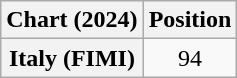<table class="wikitable sortable plainrowheaders" style="text-align:center">
<tr>
<th scope="col">Chart (2024)</th>
<th scope="col">Position</th>
</tr>
<tr>
<th scope="row">Italy (FIMI)</th>
<td>94</td>
</tr>
</table>
